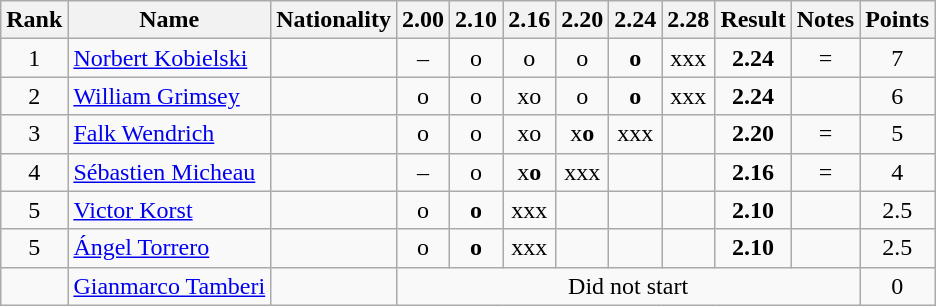<table class="wikitable sortable" style="text-align:center;">
<tr>
<th>Rank</th>
<th>Name</th>
<th>Nationality</th>
<th>2.00</th>
<th>2.10</th>
<th>2.16</th>
<th>2.20</th>
<th>2.24</th>
<th>2.28</th>
<th>Result</th>
<th>Notes</th>
<th>Points</th>
</tr>
<tr>
<td>1</td>
<td align=left><a href='#'>Norbert Kobielski</a></td>
<td align=left></td>
<td>–</td>
<td>o</td>
<td>o</td>
<td>o</td>
<td><strong>o</strong></td>
<td>xxx</td>
<td><strong>2.24</strong></td>
<td>=</td>
<td>7</td>
</tr>
<tr>
<td>2</td>
<td align=left><a href='#'>William Grimsey</a></td>
<td align=left></td>
<td>o</td>
<td>o</td>
<td>xo</td>
<td>o</td>
<td><strong>o</strong></td>
<td>xxx</td>
<td><strong>2.24</strong></td>
<td></td>
<td>6</td>
</tr>
<tr>
<td>3</td>
<td align=left><a href='#'>Falk Wendrich</a></td>
<td align=left></td>
<td>o</td>
<td>o</td>
<td>xo</td>
<td>x<strong>o</strong></td>
<td>xxx</td>
<td></td>
<td><strong>2.20</strong></td>
<td>=</td>
<td>5</td>
</tr>
<tr>
<td>4</td>
<td align=left><a href='#'>Sébastien Micheau</a></td>
<td align=left></td>
<td>–</td>
<td>o</td>
<td>x<strong>o</strong></td>
<td>xxx</td>
<td></td>
<td></td>
<td><strong>2.16</strong></td>
<td>=</td>
<td>4</td>
</tr>
<tr>
<td>5</td>
<td align=left><a href='#'>Victor Korst</a></td>
<td align=left></td>
<td>o</td>
<td><strong>o</strong></td>
<td>xxx</td>
<td></td>
<td></td>
<td></td>
<td><strong>2.10</strong></td>
<td></td>
<td>2.5</td>
</tr>
<tr>
<td>5</td>
<td align=left><a href='#'>Ángel Torrero</a></td>
<td align=left></td>
<td>o</td>
<td><strong>o</strong></td>
<td>xxx</td>
<td></td>
<td></td>
<td></td>
<td><strong>2.10</strong></td>
<td></td>
<td>2.5</td>
</tr>
<tr>
<td></td>
<td align=left><a href='#'>Gianmarco Tamberi</a></td>
<td align=left></td>
<td colspan=8>Did not start</td>
<td>0</td>
</tr>
</table>
